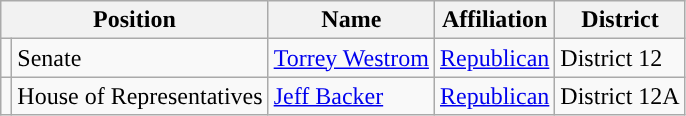<table class="wikitable">
<tr>
<th colspan="2">Position</th>
<th>Name</th>
<th>Affiliation</th>
<th>District</th>
</tr>
<tr>
<td style="background-color:"></td>
<td>Senate</td>
<td><a href='#'>Torrey Westrom</a></td>
<td><a href='#'>Republican</a></td>
<td>District 12</td>
</tr>
<tr>
<td style="background-color:"></td>
<td>House of Representatives</td>
<td><a href='#'>Jeff Backer</a></td>
<td><a href='#'>Republican</a></td>
<td>District 12A</td>
</tr>
</table>
